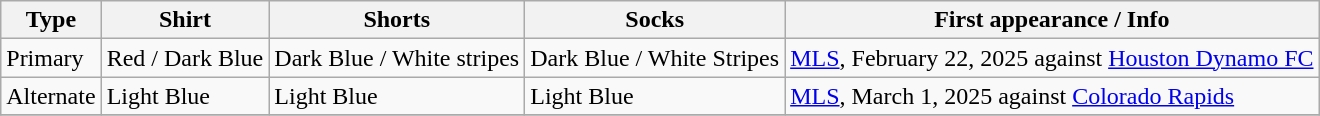<table class="wikitable">
<tr>
<th>Type</th>
<th>Shirt</th>
<th>Shorts</th>
<th>Socks</th>
<th>First appearance / Info</th>
</tr>
<tr>
<td>Primary</td>
<td>Red / Dark Blue</td>
<td>Dark Blue / White stripes</td>
<td>Dark Blue / White Stripes</td>
<td><a href='#'>MLS</a>, February 22, 2025 against <a href='#'>Houston Dynamo FC</a></td>
</tr>
<tr>
<td>Alternate</td>
<td>Light Blue</td>
<td>Light Blue</td>
<td>Light Blue</td>
<td><a href='#'>MLS</a>, March 1, 2025 against <a href='#'>Colorado Rapids</a></td>
</tr>
<tr>
</tr>
</table>
